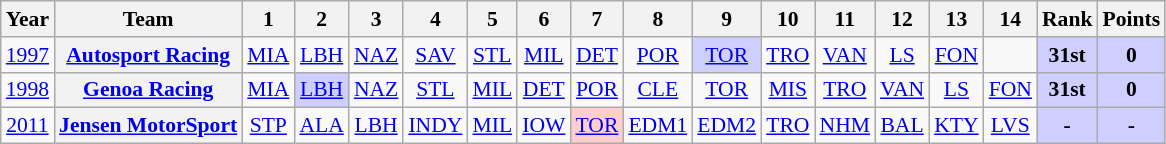<table class="wikitable" style="text-align:center; font-size:90%">
<tr>
<th>Year</th>
<th>Team</th>
<th>1</th>
<th>2</th>
<th>3</th>
<th>4</th>
<th>5</th>
<th>6</th>
<th>7</th>
<th>8</th>
<th>9</th>
<th>10</th>
<th>11</th>
<th>12</th>
<th>13</th>
<th>14</th>
<th>Rank</th>
<th>Points</th>
</tr>
<tr>
<td><a href='#'>1997</a></td>
<th><a href='#'>Autosport Racing</a></th>
<td><a href='#'>MIA</a></td>
<td><a href='#'>LBH</a></td>
<td><a href='#'>NAZ</a></td>
<td><a href='#'>SAV</a></td>
<td><a href='#'>STL</a></td>
<td><a href='#'>MIL</a></td>
<td><a href='#'>DET</a></td>
<td><a href='#'>POR</a></td>
<td style="background:#CFCFFF;"><a href='#'>TOR</a><br></td>
<td><a href='#'>TRO</a></td>
<td><a href='#'>VAN</a></td>
<td><a href='#'>LS</a></td>
<td><a href='#'>FON</a></td>
<td></td>
<td style="background:#CFCFFF;"><strong>31st</strong></td>
<td style="background:#CFCFFF;"><strong>0</strong></td>
</tr>
<tr>
<td><a href='#'>1998</a></td>
<th><a href='#'>Genoa Racing</a></th>
<td><a href='#'>MIA</a></td>
<td style="background:#CFCFFF;"><a href='#'>LBH</a><br></td>
<td><a href='#'>NAZ</a></td>
<td><a href='#'>STL</a></td>
<td><a href='#'>MIL</a></td>
<td><a href='#'>DET</a></td>
<td><a href='#'>POR</a></td>
<td><a href='#'>CLE</a></td>
<td><a href='#'>TOR</a></td>
<td><a href='#'>MIS</a></td>
<td><a href='#'>TRO</a></td>
<td><a href='#'>VAN</a></td>
<td><a href='#'>LS</a></td>
<td><a href='#'>FON</a></td>
<td style="background:#CFCFFF;"><strong>31st</strong></td>
<td style="background:#CFCFFF;"><strong>0</strong></td>
</tr>
<tr>
<td><a href='#'>2011</a></td>
<th><a href='#'>Jensen MotorSport</a></th>
<td><a href='#'>STP</a></td>
<td><a href='#'>ALA</a></td>
<td><a href='#'>LBH</a></td>
<td><a href='#'>INDY</a></td>
<td><a href='#'>MIL</a></td>
<td><a href='#'>IOW</a></td>
<td style="background:#FFCFCF;"><a href='#'>TOR</a><br></td>
<td><a href='#'>EDM1</a></td>
<td><a href='#'>EDM2</a></td>
<td><a href='#'>TRO</a></td>
<td><a href='#'>NHM</a></td>
<td><a href='#'>BAL</a></td>
<td><a href='#'>KTY</a></td>
<td><a href='#'>LVS</a></td>
<td style="background:#CFCFFF;"><strong>-</strong></td>
<td style="background:#CFCFFF;"><strong>-</strong></td>
</tr>
</table>
